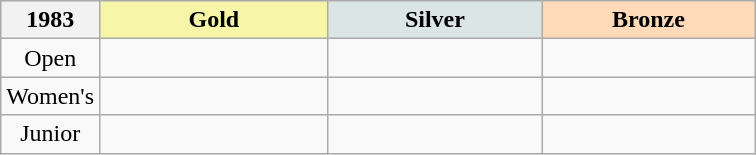<table class="wikitable sortable">
<tr bgcolor="#efefef" align="left">
<th Year>1983</th>
<th width=145 style="background-color: #F7F6A8;"> Gold</th>
<th width=135 style="background-color: #DCE5E5;"> Silver</th>
<th width=135 style="background-color: #FFDAB9;"> Bronze</th>
</tr>
<tr>
<td align="center">Open</td>
<td></td>
<td></td>
<td></td>
</tr>
<tr>
<td align="center">Women's</td>
<td></td>
<td></td>
<td></td>
</tr>
<tr>
<td align="center">Junior</td>
<td></td>
<td></td>
<td></td>
</tr>
</table>
